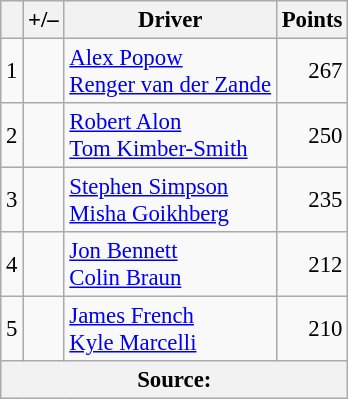<table class="wikitable" style="font-size: 95%;">
<tr>
<th scope="col"></th>
<th scope="col">+/–</th>
<th scope="col">Driver</th>
<th scope="col">Points</th>
</tr>
<tr>
<td align=center>1</td>
<td align="left"></td>
<td> <a href='#'>Alex Popow</a><br> <a href='#'>Renger van der Zande</a></td>
<td align=right>267</td>
</tr>
<tr>
<td align=center>2</td>
<td align="left"></td>
<td> <a href='#'>Robert Alon</a><br> <a href='#'>Tom Kimber-Smith</a></td>
<td align=right>250</td>
</tr>
<tr>
<td align=center>3</td>
<td align="left"></td>
<td> <a href='#'>Stephen Simpson</a><br> <a href='#'>Misha Goikhberg</a></td>
<td align=right>235</td>
</tr>
<tr>
<td align=center>4</td>
<td align="left"></td>
<td> <a href='#'>Jon Bennett</a><br> <a href='#'>Colin Braun</a></td>
<td align=right>212</td>
</tr>
<tr>
<td align=center>5</td>
<td align="left"></td>
<td> <a href='#'>James French</a><br> <a href='#'>Kyle Marcelli</a></td>
<td align=right>210</td>
</tr>
<tr>
<th colspan=5>Source:</th>
</tr>
</table>
